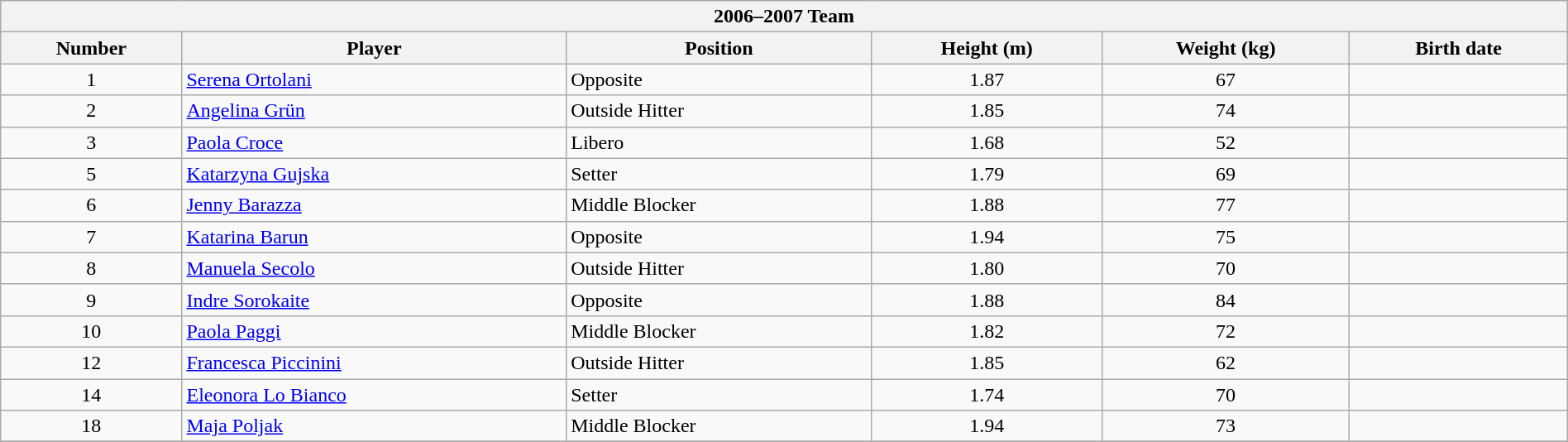<table class="wikitable" style="width:100%;">
<tr>
<th colspan=6><strong>2006–2007 Team</strong></th>
</tr>
<tr>
<th>Number</th>
<th>Player</th>
<th>Position</th>
<th>Height (m)</th>
<th>Weight (kg)</th>
<th>Birth date</th>
</tr>
<tr>
<td align=center>1</td>
<td> <a href='#'>Serena Ortolani</a></td>
<td>Opposite</td>
<td align=center>1.87</td>
<td align=center>67</td>
<td></td>
</tr>
<tr>
<td align=center>2</td>
<td> <a href='#'>Angelina Grün</a></td>
<td>Outside Hitter</td>
<td align=center>1.85</td>
<td align=center>74</td>
<td></td>
</tr>
<tr>
<td align=center>3</td>
<td> <a href='#'>Paola Croce</a></td>
<td>Libero</td>
<td align=center>1.68</td>
<td align=center>52</td>
<td></td>
</tr>
<tr>
<td align=center>5</td>
<td> <a href='#'>Katarzyna Gujska</a></td>
<td>Setter</td>
<td align=center>1.79</td>
<td align=center>69</td>
<td></td>
</tr>
<tr>
<td align=center>6</td>
<td> <a href='#'>Jenny Barazza</a></td>
<td>Middle Blocker</td>
<td align=center>1.88</td>
<td align=center>77</td>
<td></td>
</tr>
<tr>
<td align=center>7</td>
<td> <a href='#'>Katarina Barun</a></td>
<td>Opposite</td>
<td align=center>1.94</td>
<td align=center>75</td>
<td></td>
</tr>
<tr>
<td align=center>8</td>
<td> <a href='#'>Manuela Secolo</a></td>
<td>Outside Hitter</td>
<td align=center>1.80</td>
<td align=center>70</td>
<td></td>
</tr>
<tr>
<td align=center>9</td>
<td> <a href='#'>Indre Sorokaite</a></td>
<td>Opposite</td>
<td align=center>1.88</td>
<td align=center>84</td>
<td></td>
</tr>
<tr>
<td align=center>10</td>
<td> <a href='#'>Paola Paggi</a></td>
<td>Middle Blocker</td>
<td align=center>1.82</td>
<td align=center>72</td>
<td></td>
</tr>
<tr>
<td align=center>12</td>
<td> <a href='#'>Francesca Piccinini</a></td>
<td>Outside Hitter</td>
<td align=center>1.85</td>
<td align=center>62</td>
<td></td>
</tr>
<tr>
<td align=center>14</td>
<td> <a href='#'>Eleonora Lo Bianco</a></td>
<td>Setter</td>
<td align=center>1.74</td>
<td align=center>70</td>
<td></td>
</tr>
<tr>
<td align=center>18</td>
<td> <a href='#'>Maja Poljak</a></td>
<td>Middle Blocker</td>
<td align=center>1.94</td>
<td align=center>73</td>
<td></td>
</tr>
<tr>
</tr>
</table>
